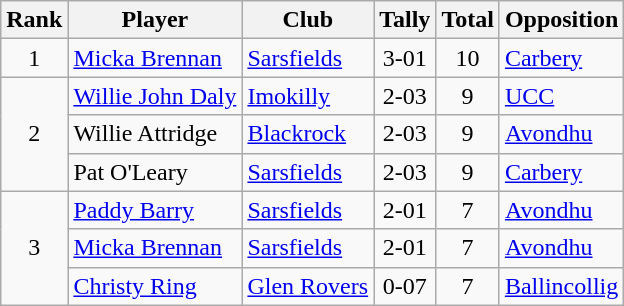<table class="wikitable">
<tr>
<th>Rank</th>
<th>Player</th>
<th>Club</th>
<th>Tally</th>
<th>Total</th>
<th>Opposition</th>
</tr>
<tr>
<td rowspan="1" style="text-align:center;">1</td>
<td><a href='#'>Micka Brennan</a></td>
<td><a href='#'>Sarsfields</a></td>
<td align=center>3-01</td>
<td align=center>10</td>
<td><a href='#'>Carbery</a></td>
</tr>
<tr>
<td rowspan="3" style="text-align:center;">2</td>
<td><a href='#'>Willie John Daly</a></td>
<td><a href='#'>Imokilly</a></td>
<td align=center>2-03</td>
<td align=center>9</td>
<td><a href='#'>UCC</a></td>
</tr>
<tr>
<td>Willie Attridge</td>
<td><a href='#'>Blackrock</a></td>
<td align=center>2-03</td>
<td align=center>9</td>
<td><a href='#'>Avondhu</a></td>
</tr>
<tr>
<td>Pat O'Leary</td>
<td><a href='#'>Sarsfields</a></td>
<td align=center>2-03</td>
<td align=center>9</td>
<td><a href='#'>Carbery</a></td>
</tr>
<tr>
<td rowspan="3" style="text-align:center;">3</td>
<td><a href='#'>Paddy Barry</a></td>
<td><a href='#'>Sarsfields</a></td>
<td align=center>2-01</td>
<td align=center>7</td>
<td><a href='#'>Avondhu</a></td>
</tr>
<tr>
<td><a href='#'>Micka Brennan</a></td>
<td><a href='#'>Sarsfields</a></td>
<td align=center>2-01</td>
<td align=center>7</td>
<td><a href='#'>Avondhu</a></td>
</tr>
<tr>
<td><a href='#'>Christy Ring</a></td>
<td><a href='#'>Glen Rovers</a></td>
<td align=center>0-07</td>
<td align=center>7</td>
<td><a href='#'>Ballincollig</a></td>
</tr>
</table>
